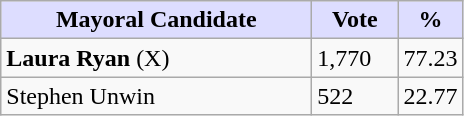<table class="wikitable">
<tr>
<th style="background:#ddf; width:200px;">Mayoral Candidate</th>
<th style="background:#ddf; width:50px;">Vote</th>
<th style="background:#ddf; width:30px;">%</th>
</tr>
<tr>
<td><strong>Laura Ryan</strong> (X)</td>
<td>1,770</td>
<td>77.23</td>
</tr>
<tr>
<td>Stephen Unwin</td>
<td>522</td>
<td>22.77</td>
</tr>
</table>
